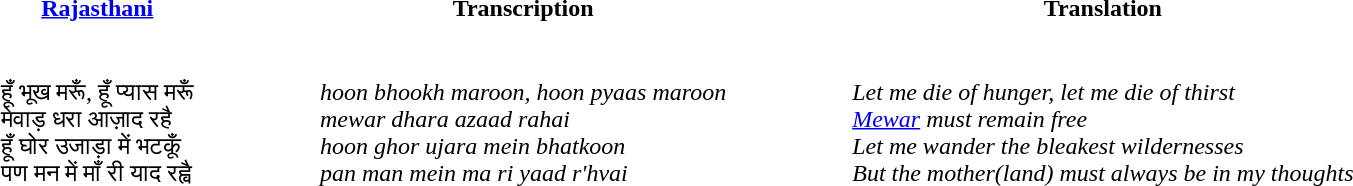<table>
<tr>
<th><a href='#'>Rajasthani</a></th>
<th>Transcription</th>
<th>Translation</th>
</tr>
<tr>
<td><br><blockquote>
हूँ भूख मरूँ, हूँ प्यास मरूँ<br>
मेवाड़ धरा आज़ाद रहै<br>
हूँ घोर उजाड़ा में भटकूँ<br>
पण मन में माँ री याद रह्वै<br>
</blockquote></td>
<td><br><blockquote>
<em>hoon bhookh maroon, hoon pyaas maroon</em><br>
<em>mewar dhara azaad rahai</em><br>
<em>hoon ghor ujara mein bhatkoon</em><br>
<em>pan man mein ma ri yaad r'hvai</em><br>
</blockquote></td>
<td><br><blockquote>
<em>Let me die of hunger, let me die of thirst</em><br>
<em><a href='#'>Mewar</a> must remain free</em><br>
<em>Let me wander the bleakest wildernesses</em><br>
<em>But the mother(land) must always be in my thoughts</em><br>
</blockquote></td>
</tr>
</table>
